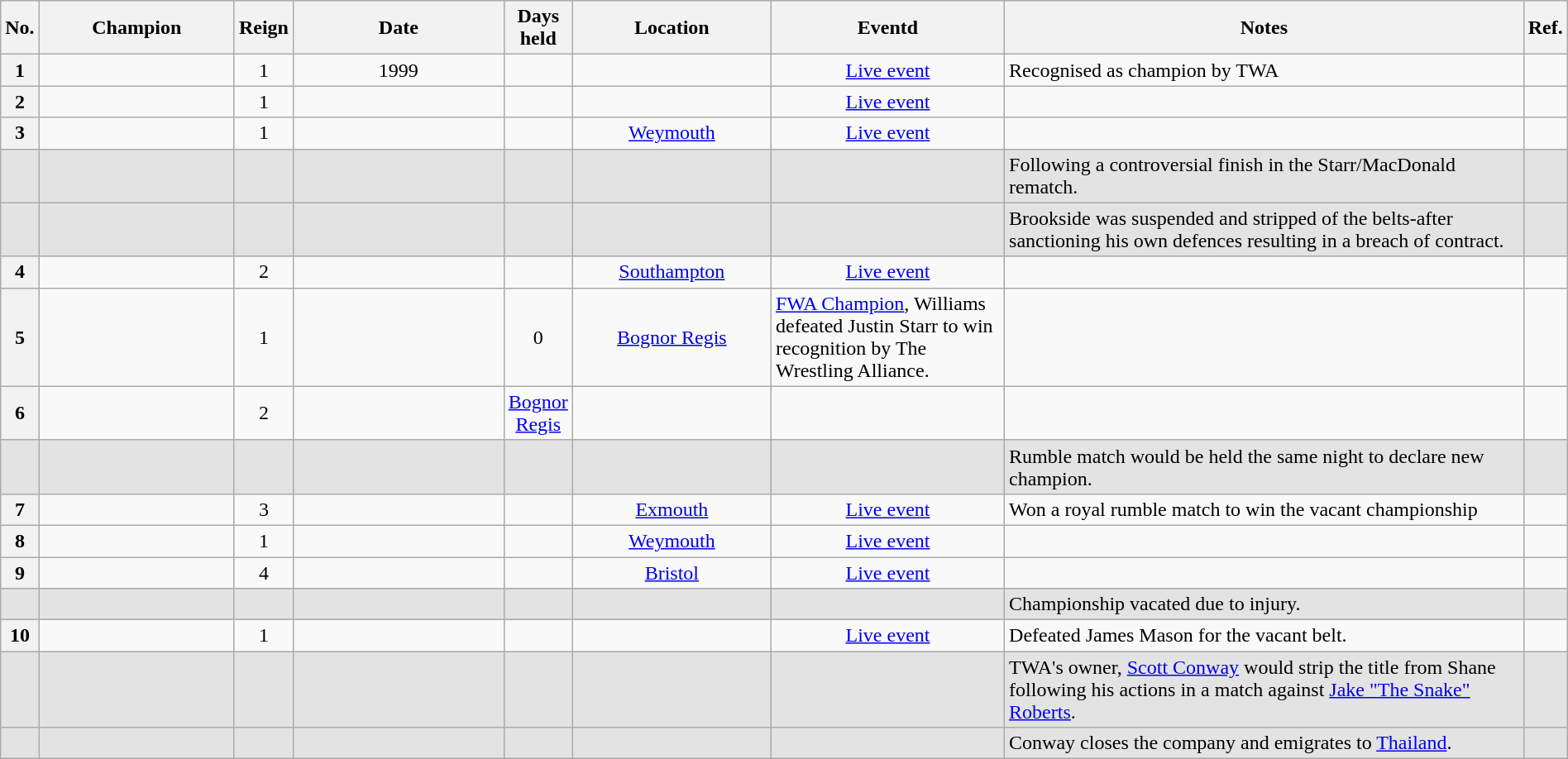<table class="wikitable sortable" style="text-align: center" width=100%>
<tr>
<th width=0 data-sort-type="number">No.</th>
<th width=14%>Champion</th>
<th width=0>Reign</th>
<th width=16%>Date</th>
<th width=0 data-sort-type="number">Days held</th>
<th width=14%>Location</th>
<th width=17%>Eventd</th>
<th width=51% class="unsortable">Notes</th>
<th width=0 class="unsortable">Ref.</th>
</tr>
<tr>
<th>1</th>
<td></td>
<td>1</td>
<td>1999</td>
<td></td>
<td></td>
<td><a href='#'>Live event</a></td>
<td align=left>Recognised as champion by TWA</td>
<td> </td>
</tr>
<tr>
<th>2</th>
<td></td>
<td>1</td>
<td></td>
<td></td>
<td></td>
<td><a href='#'>Live event</a></td>
<td align=left> </td>
<td> </td>
</tr>
<tr>
<th>3</th>
<td></td>
<td>1</td>
<td></td>
<td></td>
<td><a href='#'>Weymouth</a></td>
<td><a href='#'>Live event</a></td>
<td align=left> </td>
<td> </td>
</tr>
<tr style="background-color:#e3e3e3">
<td></td>
<td></td>
<td></td>
<td></td>
<td></td>
<td></td>
<td></td>
<td align=left>Following a controversial finish in the Starr/MacDonald rematch.</td>
<td> </td>
</tr>
<tr style="background-color:#e3e3e3">
<td></td>
<td></td>
<td></td>
<td></td>
<td></td>
<td></td>
<td></td>
<td align=left>Brookside was suspended and stripped of the belts-after sanctioning his own defences resulting in a breach of contract.</td>
<td> </td>
</tr>
<tr>
<th>4</th>
<td></td>
<td>2</td>
<td></td>
<td></td>
<td><a href='#'>Southampton</a></td>
<td><a href='#'>Live event</a></td>
<td align=left> </td>
<td> </td>
</tr>
<tr>
<th>5</th>
<td></td>
<td>1</td>
<td></td>
<td>0</td>
<td><a href='#'>Bognor Regis</a></td>
<td align=left><a href='#'>FWA Champion</a>, Williams defeated Justin Starr to win recognition by The Wrestling Alliance.</td>
<td> </td>
<td> </td>
</tr>
<tr>
<th>6</th>
<td></td>
<td>2</td>
<td></td>
<td><a href='#'>Bognor Regis</a></td>
<td> </td>
<td align=left> </td>
<td> </td>
<td> </td>
</tr>
<tr style="background-color:#e3e3e3">
<td></td>
<td></td>
<td></td>
<td></td>
<td></td>
<td></td>
<td></td>
<td align=left>Rumble match would be held the same night to declare new champion.</td>
<td> </td>
</tr>
<tr>
<th>7</th>
<td></td>
<td>3</td>
<td></td>
<td></td>
<td><a href='#'>Exmouth</a></td>
<td><a href='#'>Live event</a></td>
<td align=left>Won a royal rumble match to win the vacant championship</td>
<td> </td>
</tr>
<tr>
<th>8</th>
<td></td>
<td>1</td>
<td></td>
<td></td>
<td><a href='#'>Weymouth</a></td>
<td><a href='#'>Live event</a></td>
<td align=left> </td>
<td> </td>
</tr>
<tr>
<th>9</th>
<td></td>
<td>4</td>
<td></td>
<td> </td>
<td><a href='#'>Bristol</a></td>
<td><a href='#'>Live event</a></td>
<td align=left> </td>
<td> </td>
</tr>
<tr style="background-color:#e3e3e3">
<td></td>
<td></td>
<td></td>
<td></td>
<td></td>
<td></td>
<td></td>
<td align=left>Championship vacated due to injury.</td>
<td> </td>
</tr>
<tr>
<th>10</th>
<td></td>
<td>1</td>
<td></td>
<td></td>
<td></td>
<td><a href='#'>Live event</a></td>
<td align=left>Defeated James Mason for the vacant belt.</td>
<td> </td>
</tr>
<tr style="background-color:#e3e3e3">
<td></td>
<td></td>
<td></td>
<td></td>
<td></td>
<td></td>
<td></td>
<td align=left>TWA's owner, <a href='#'>Scott Conway</a> would strip the title from Shane following his actions in a match against <a href='#'>Jake "The Snake" Roberts</a>.</td>
<td> </td>
</tr>
<tr style="background-color:#e3e3e3">
<td></td>
<td></td>
<td></td>
<td></td>
<td></td>
<td></td>
<td></td>
<td align=left>Conway closes the company and emigrates to <a href='#'>Thailand</a>.</td>
<td> </td>
</tr>
</table>
